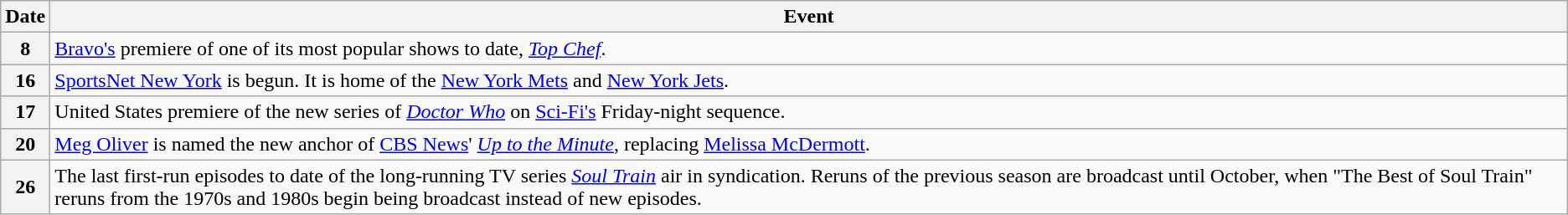<table class="wikitable">
<tr>
<th>Date</th>
<th>Event</th>
</tr>
<tr>
<th>8</th>
<td><a href='#'>Bravo's</a> premiere of one of its most popular shows to date, <em><a href='#'>Top Chef</a></em>.</td>
</tr>
<tr>
<th>16</th>
<td><a href='#'>SportsNet New York</a> is begun. It is home of the <a href='#'>New York Mets</a> and <a href='#'>New York Jets</a>.</td>
</tr>
<tr>
<th>17</th>
<td>United States premiere of the new series of <em><a href='#'>Doctor Who</a></em> on <a href='#'>Sci-Fi's</a> Friday-night sequence.</td>
</tr>
<tr>
<th>20</th>
<td><a href='#'>Meg Oliver</a> is named the new anchor of <a href='#'>CBS News</a>' <em><a href='#'>Up to the Minute</a></em>, replacing <a href='#'>Melissa McDermott</a>.</td>
</tr>
<tr>
<th>26</th>
<td>The last first-run episodes to date of the long-running TV series <em><a href='#'>Soul Train</a></em> air in syndication.  Reruns of the previous season are broadcast until October, when "The Best of Soul Train" reruns from the 1970s and 1980s begin being broadcast instead of new episodes.</td>
</tr>
</table>
